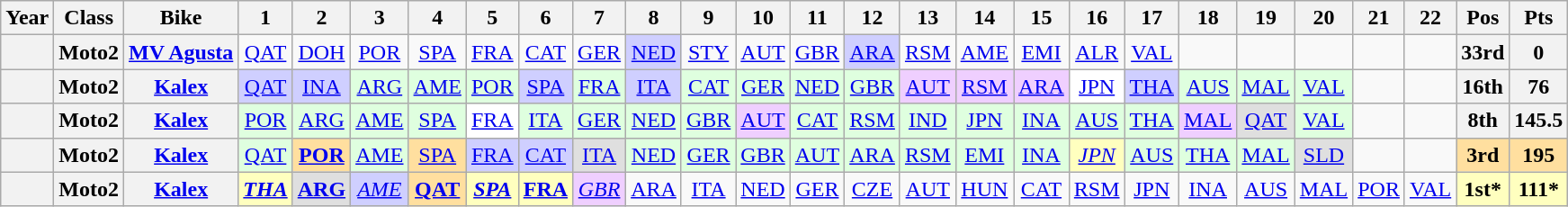<table class="wikitable" style="text-align:center;">
<tr>
<th>Year</th>
<th>Class</th>
<th>Bike</th>
<th>1</th>
<th>2</th>
<th>3</th>
<th>4</th>
<th>5</th>
<th>6</th>
<th>7</th>
<th>8</th>
<th>9</th>
<th>10</th>
<th>11</th>
<th>12</th>
<th>13</th>
<th>14</th>
<th>15</th>
<th>16</th>
<th>17</th>
<th>18</th>
<th>19</th>
<th>20</th>
<th>21</th>
<th>22</th>
<th>Pos</th>
<th>Pts</th>
</tr>
<tr>
<th></th>
<th>Moto2</th>
<th><a href='#'>MV Agusta</a></th>
<td><a href='#'>QAT</a></td>
<td><a href='#'>DOH</a></td>
<td><a href='#'>POR</a></td>
<td><a href='#'>SPA</a></td>
<td><a href='#'>FRA</a></td>
<td><a href='#'>CAT</a></td>
<td><a href='#'>GER</a></td>
<td style="background:#CFCFFF;"><a href='#'>NED</a><br></td>
<td><a href='#'>STY</a></td>
<td><a href='#'>AUT</a></td>
<td><a href='#'>GBR</a></td>
<td style="background:#CFCFFF;"><a href='#'>ARA</a><br></td>
<td><a href='#'>RSM</a></td>
<td><a href='#'>AME</a></td>
<td><a href='#'>EMI</a></td>
<td><a href='#'>ALR</a></td>
<td><a href='#'>VAL</a></td>
<td></td>
<td></td>
<td></td>
<td></td>
<td></td>
<th>33rd</th>
<th>0</th>
</tr>
<tr>
<th></th>
<th>Moto2</th>
<th><a href='#'>Kalex</a></th>
<td style="background:#cfcfff;"><a href='#'>QAT</a><br></td>
<td style="background:#cfcfff;"><a href='#'>INA</a><br></td>
<td style="background:#dfffdf;"><a href='#'>ARG</a><br></td>
<td style="background:#dfffdf;"><a href='#'>AME</a><br></td>
<td style="background:#dfffdf;"><a href='#'>POR</a><br></td>
<td style="background:#cfcfff;"><a href='#'>SPA</a><br></td>
<td style="background:#dfffdf;"><a href='#'>FRA</a><br></td>
<td style="background:#cfcfff;"><a href='#'>ITA</a><br></td>
<td style="background:#dfffdf;"><a href='#'>CAT</a><br></td>
<td style="background:#dfffdf;"><a href='#'>GER</a><br></td>
<td style="background:#dfffdf;"><a href='#'>NED</a><br></td>
<td style="background:#dfffdf;"><a href='#'>GBR</a><br></td>
<td style="background:#efcfff;"><a href='#'>AUT</a><br></td>
<td style="background:#efcfff;"><a href='#'>RSM</a><br></td>
<td style="background:#efcfff;"><a href='#'>ARA</a><br></td>
<td style="background:#ffffff;"><a href='#'>JPN</a><br></td>
<td style="background:#cfcfff;"><a href='#'>THA</a><br></td>
<td style="background:#dfffdf;"><a href='#'>AUS</a><br></td>
<td style="background:#dfffdf;"><a href='#'>MAL</a><br></td>
<td style="background:#dfffdf;"><a href='#'>VAL</a><br></td>
<td></td>
<td></td>
<th>16th</th>
<th>76</th>
</tr>
<tr>
<th></th>
<th>Moto2</th>
<th><a href='#'>Kalex</a></th>
<td style="background:#dfffdf;"><a href='#'>POR</a><br></td>
<td style="background:#dfffdf;"><a href='#'>ARG</a><br></td>
<td style="background:#dfffdf;"><a href='#'>AME</a><br></td>
<td style="background:#dfffdf;"><a href='#'>SPA</a><br></td>
<td style="background:#ffffff;"><a href='#'>FRA</a><br></td>
<td style="background:#dfffdf;"><a href='#'>ITA</a><br></td>
<td style="background:#dfffdf;"><a href='#'>GER</a><br></td>
<td style="background:#dfffdf;"><a href='#'>NED</a><br></td>
<td style="background:#dfffdf;"><a href='#'>GBR</a><br></td>
<td style="background:#efcfff;"><a href='#'>AUT</a><br></td>
<td style="background:#dfffdf;"><a href='#'>CAT</a><br></td>
<td style="background:#dfffdf;"><a href='#'>RSM</a><br></td>
<td style="background:#dfffdf;"><a href='#'>IND</a><br></td>
<td style="background:#dfffdf;"><a href='#'>JPN</a><br></td>
<td style="background:#dfffdf;"><a href='#'>INA</a><br></td>
<td style="background:#dfffdf;"><a href='#'>AUS</a><br></td>
<td style="background:#dfffdf;"><a href='#'>THA</a><br></td>
<td style="background:#efcfff;"><a href='#'>MAL</a><br></td>
<td style="background:#dfdfdf;"><a href='#'>QAT</a><br></td>
<td style="background:#dfffdf;"><a href='#'>VAL</a><br></td>
<td></td>
<td></td>
<th>8th</th>
<th>145.5</th>
</tr>
<tr>
<th></th>
<th>Moto2</th>
<th><a href='#'>Kalex</a></th>
<td style="background:#DFFFDF;"><a href='#'>QAT</a><br></td>
<td style="background:#FFDF9F;"><strong><a href='#'>POR</a></strong><br></td>
<td style="background:#DFFFDF;"><a href='#'>AME</a><br></td>
<td style="background:#FFDF9F;"><a href='#'>SPA</a><br></td>
<td style="background:#CFCFFF;"><a href='#'>FRA</a><br></td>
<td style="background:#CFCFFF;"><a href='#'>CAT</a><br></td>
<td style="background:#DFDFDF;"><a href='#'>ITA</a><br></td>
<td style="background:#DFFFDF;"><a href='#'>NED</a><br></td>
<td style="background:#DFFFDF;"><a href='#'>GER</a><br></td>
<td style="background:#DFFFDF;"><a href='#'>GBR</a><br></td>
<td style="background:#DFFFDF;"><a href='#'>AUT</a><br></td>
<td style="background:#DFFFDF;"><a href='#'>ARA</a><br></td>
<td style="background:#DFFFDF;"><a href='#'>RSM</a><br></td>
<td style="background:#DFFFDF;"><a href='#'>EMI</a><br></td>
<td style="background:#DFFFDF;"><a href='#'>INA</a><br></td>
<td style="background:#FFFFBF;"><em><a href='#'>JPN</a></em><br></td>
<td style="background:#DFFFDF;"><a href='#'>AUS</a><br></td>
<td style="background:#DFFFDF;"><a href='#'>THA</a><br></td>
<td style="background:#DFFFDF;"><a href='#'>MAL</a><br></td>
<td style="background:#DFDFDF;"><a href='#'>SLD</a><br></td>
<td></td>
<td></td>
<th style="background:#FFDF9F;">3rd</th>
<th style="background:#FFDF9F;">195</th>
</tr>
<tr>
<th></th>
<th>Moto2</th>
<th><a href='#'>Kalex</a></th>
<td style="background:#FFFFBF;"><strong><em><a href='#'>THA</a></em></strong><br></td>
<td style="background:#DFDFDF;"><strong><a href='#'>ARG</a></strong><br></td>
<td style="background:#CFCFFF;"><em><a href='#'>AME</a></em><br></td>
<td style="background:#FFDF9F;"><strong><a href='#'>QAT</a></strong><br></td>
<td style="background:#FFFFBF;"><strong><em><a href='#'>SPA</a></em></strong><br></td>
<td style="background:#FFFFBF;"><strong><a href='#'>FRA</a></strong><br></td>
<td style="background:#EFCFFF;"><em><a href='#'>GBR</a></em><br></td>
<td style="background:#;"><a href='#'>ARA</a><br></td>
<td style="background:#;"><a href='#'>ITA</a><br></td>
<td style="background:#;"><a href='#'>NED</a><br></td>
<td style="background:#;"><a href='#'>GER</a><br></td>
<td style="background:#;"><a href='#'>CZE</a><br></td>
<td style="background:#;"><a href='#'>AUT</a><br></td>
<td style="background:#;"><a href='#'>HUN</a><br></td>
<td style="background:#;"><a href='#'>CAT</a><br></td>
<td style="background:#;"><a href='#'>RSM</a><br></td>
<td style="background:#;"><a href='#'>JPN</a><br></td>
<td style="background:#;"><a href='#'>INA</a><br></td>
<td style="background:#;"><a href='#'>AUS</a><br></td>
<td style="background:#;"><a href='#'>MAL</a><br></td>
<td style="background:#;"><a href='#'>POR</a><br></td>
<td style="background:#;"><a href='#'>VAL</a><br></td>
<th style="background:#FFFFBF;">1st*</th>
<th style="background:#FFFFBF;">111*</th>
</tr>
</table>
